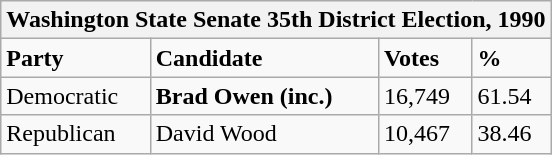<table class="wikitable">
<tr>
<th colspan="4">Washington State Senate 35th District Election, 1990</th>
</tr>
<tr>
<td><strong>Party</strong></td>
<td><strong>Candidate</strong></td>
<td><strong>Votes</strong></td>
<td><strong>%</strong></td>
</tr>
<tr>
<td>Democratic</td>
<td><strong>Brad Owen (inc.)</strong></td>
<td>16,749</td>
<td>61.54</td>
</tr>
<tr>
<td>Republican</td>
<td>David Wood</td>
<td>10,467</td>
<td>38.46</td>
</tr>
</table>
